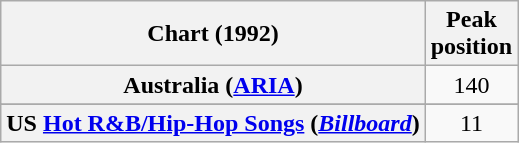<table class="wikitable sortable plainrowheaders" style="text-align:center">
<tr>
<th scope="col">Chart (1992)</th>
<th scope="col">Peak<br>position</th>
</tr>
<tr>
<th scope="row">Australia (<a href='#'>ARIA</a>)</th>
<td>140</td>
</tr>
<tr>
</tr>
<tr>
</tr>
<tr>
<th scope="row">US <a href='#'>Hot R&B/Hip-Hop Songs</a> (<em><a href='#'>Billboard</a></em>)</th>
<td>11</td>
</tr>
</table>
